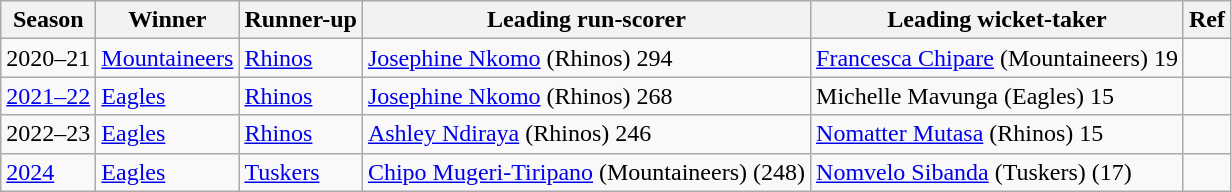<table class="wikitable">
<tr>
<th scope="col">Season</th>
<th scope="col">Winner</th>
<th scope="col">Runner-up</th>
<th scope="col">Leading run-scorer</th>
<th scope="col">Leading wicket-taker</th>
<th scope="col">Ref</th>
</tr>
<tr>
<td>2020–21</td>
<td><a href='#'>Mountaineers</a></td>
<td><a href='#'>Rhinos</a></td>
<td><a href='#'>Josephine Nkomo</a> (Rhinos) 294</td>
<td><a href='#'>Francesca Chipare</a> (Mountaineers) 19</td>
<td></td>
</tr>
<tr>
<td><a href='#'>2021–22</a></td>
<td><a href='#'>Eagles</a></td>
<td><a href='#'>Rhinos</a></td>
<td><a href='#'>Josephine Nkomo</a> (Rhinos) 268</td>
<td>Michelle Mavunga (Eagles) 15</td>
<td></td>
</tr>
<tr>
<td>2022–23</td>
<td><a href='#'>Eagles</a></td>
<td><a href='#'>Rhinos</a></td>
<td><a href='#'>Ashley Ndiraya</a> (Rhinos) 246</td>
<td><a href='#'>Nomatter Mutasa</a> (Rhinos) 15</td>
<td></td>
</tr>
<tr>
<td><a href='#'>2024</a></td>
<td><a href='#'>Eagles</a></td>
<td><a href='#'>Tuskers</a></td>
<td><a href='#'>Chipo Mugeri-Tiripano</a> (Mountaineers) (248)</td>
<td><a href='#'>Nomvelo Sibanda</a> (Tuskers) (17)</td>
<td></td>
</tr>
</table>
